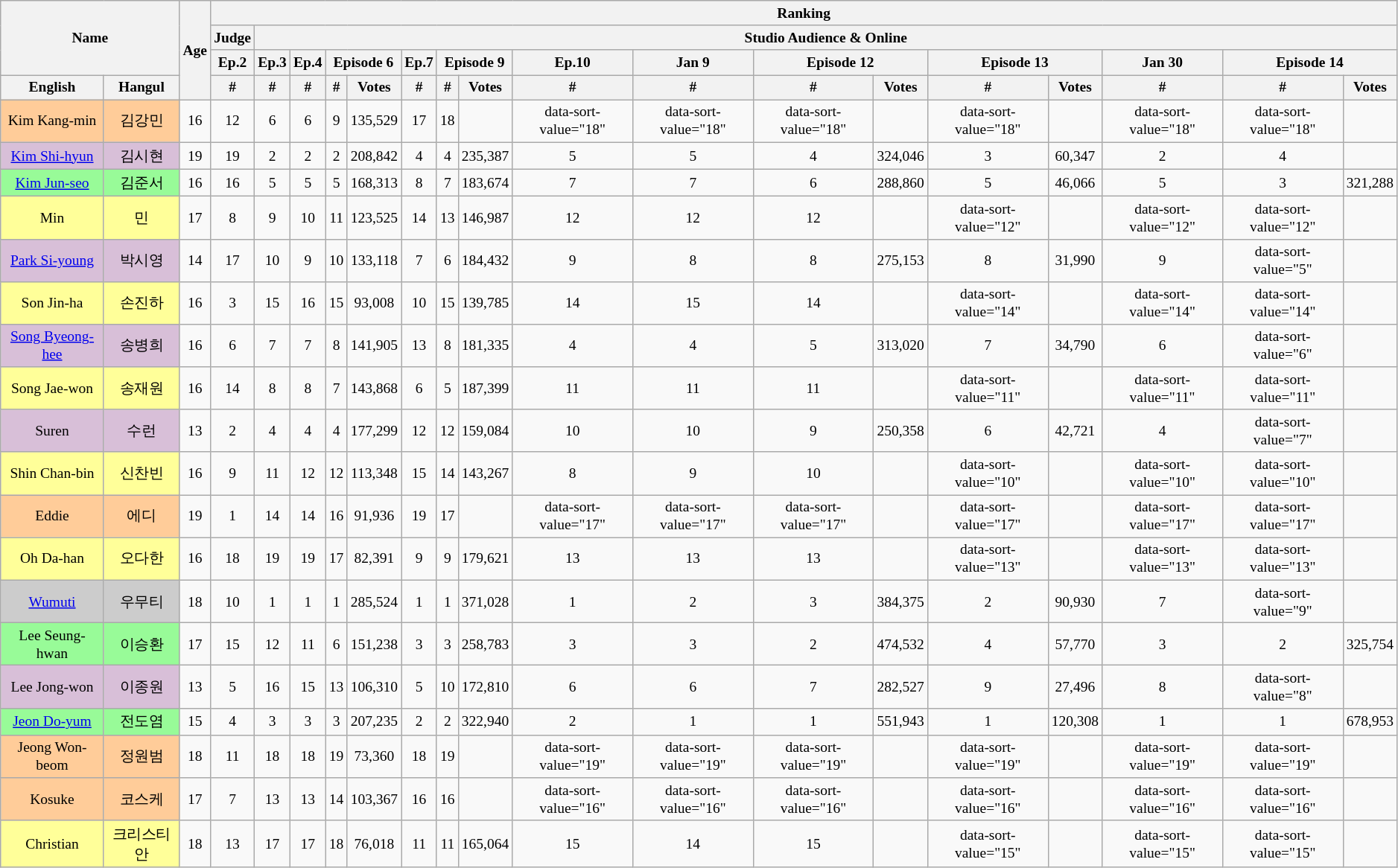<table class="wikitable sortable" style="text-align:center; font-size: small;">
<tr>
<th colspan=2 rowspan=3>Name</th>
<th rowspan=4>Age</th>
<th colspan="17">Ranking</th>
</tr>
<tr>
<th>Judge</th>
<th colspan="16">Studio Audience & Online</th>
</tr>
<tr>
<th>Ep.2</th>
<th>Ep.3</th>
<th>Ep.4</th>
<th colspan=2>Episode 6</th>
<th>Ep.7</th>
<th colspan=2>Episode 9</th>
<th>Ep.10</th>
<th>Jan 9</th>
<th colspan=2>Episode 12</th>
<th colspan=2>Episode 13</th>
<th>Jan 30</th>
<th colspan=2>Episode 14</th>
</tr>
<tr>
<th>English</th>
<th>Hangul</th>
<th>#</th>
<th>#</th>
<th>#</th>
<th>#</th>
<th class=unsortable>Votes</th>
<th>#</th>
<th>#</th>
<th class=unsortable>Votes</th>
<th>#</th>
<th>#</th>
<th>#</th>
<th class=unsortable>Votes</th>
<th>#</th>
<th class=unsortable>Votes</th>
<th>#</th>
<th>#</th>
<th class=unsortable>Votes</th>
</tr>
<tr>
<td style=background:#FFCC99;>Kim Kang-min</td>
<td style=background:#FFCC99;>김강민</td>
<td>16</td>
<td>12</td>
<td>6</td>
<td>6</td>
<td>9</td>
<td>135,529</td>
<td>17</td>
<td>18</td>
<td></td>
<td>data-sort-value="18" </td>
<td>data-sort-value="18" </td>
<td>data-sort-value="18" </td>
<td></td>
<td>data-sort-value="18" </td>
<td></td>
<td>data-sort-value="18" </td>
<td>data-sort-value="18" </td>
<td></td>
</tr>
<tr>
<td style=background:thistle;><a href='#'>Kim Shi-hyun</a></td>
<td style=background:thistle;>김시현</td>
<td>19</td>
<td>19</td>
<td>2</td>
<td>2</td>
<td>2</td>
<td>208,842</td>
<td>4</td>
<td>4</td>
<td>235,387</td>
<td>5</td>
<td>5</td>
<td>4</td>
<td>324,046</td>
<td>3</td>
<td>60,347</td>
<td>2</td>
<td>4</td>
<td></td>
</tr>
<tr>
<td style="background:palegreen;"><a href='#'>Kim Jun-seo</a></td>
<td style="background:palegreen;">김준서</td>
<td>16</td>
<td>16</td>
<td>5</td>
<td>5</td>
<td>5</td>
<td>168,313</td>
<td>8</td>
<td>7</td>
<td>183,674</td>
<td>7</td>
<td>7</td>
<td>6</td>
<td>288,860</td>
<td>5</td>
<td>46,066</td>
<td>5</td>
<td>3</td>
<td>321,288</td>
</tr>
<tr>
<td style="background:#FFFF99">Min</td>
<td style="background:#FFFF99">민</td>
<td>17</td>
<td>8</td>
<td>9</td>
<td>10</td>
<td>11</td>
<td>123,525</td>
<td>14</td>
<td>13</td>
<td>146,987</td>
<td>12</td>
<td>12</td>
<td>12</td>
<td></td>
<td>data-sort-value="12" </td>
<td></td>
<td>data-sort-value="12" </td>
<td>data-sort-value="12" </td>
<td></td>
</tr>
<tr>
<td style=background:thistle;><a href='#'>Park Si-young</a></td>
<td style=background:thistle;>박시영</td>
<td>14</td>
<td>17</td>
<td>10</td>
<td>9</td>
<td>10</td>
<td>133,118</td>
<td>7</td>
<td>6</td>
<td>184,432</td>
<td>9</td>
<td>8</td>
<td>8</td>
<td>275,153</td>
<td>8</td>
<td>31,990</td>
<td>9</td>
<td>data-sort-value="5" </td>
<td></td>
</tr>
<tr>
<td style="background:#FFFF99">Son Jin-ha</td>
<td style="background:#FFFF99">손진하</td>
<td>16</td>
<td>3</td>
<td>15</td>
<td>16</td>
<td>15</td>
<td>93,008</td>
<td>10</td>
<td>15</td>
<td>139,785</td>
<td>14</td>
<td>15</td>
<td>14</td>
<td></td>
<td>data-sort-value="14" </td>
<td></td>
<td>data-sort-value="14" </td>
<td>data-sort-value="14" </td>
<td></td>
</tr>
<tr>
<td style=background:thistle;><a href='#'>Song Byeong-hee</a></td>
<td style=background:thistle;>송병희</td>
<td>16</td>
<td>6</td>
<td>7</td>
<td>7</td>
<td>8</td>
<td>141,905</td>
<td>13</td>
<td>8</td>
<td>181,335</td>
<td>4</td>
<td>4</td>
<td>5</td>
<td>313,020</td>
<td>7</td>
<td>34,790</td>
<td>6</td>
<td>data-sort-value="6" </td>
<td></td>
</tr>
<tr>
<td style="background:#FFFF99">Song Jae-won</td>
<td style="background:#FFFF99">송재원</td>
<td>16</td>
<td>14</td>
<td>8</td>
<td>8</td>
<td>7</td>
<td>143,868</td>
<td>6</td>
<td>5</td>
<td>187,399</td>
<td>11</td>
<td>11</td>
<td>11</td>
<td></td>
<td>data-sort-value="11" </td>
<td></td>
<td>data-sort-value="11" </td>
<td>data-sort-value="11" </td>
<td></td>
</tr>
<tr>
<td style=background:thistle;>Suren</td>
<td style=background:thistle;>수런</td>
<td>13</td>
<td>2</td>
<td>4</td>
<td>4</td>
<td>4</td>
<td>177,299</td>
<td>12</td>
<td>12</td>
<td>159,084</td>
<td>10</td>
<td>10</td>
<td>9</td>
<td>250,358</td>
<td>6</td>
<td>42,721</td>
<td>4</td>
<td>data-sort-value="7" </td>
<td></td>
</tr>
<tr>
<td style="background:#FFFF99">Shin Chan-bin</td>
<td style="background:#FFFF99">신찬빈</td>
<td>16</td>
<td>9</td>
<td>11</td>
<td>12</td>
<td>12</td>
<td>113,348</td>
<td>15</td>
<td>14</td>
<td>143,267</td>
<td>8</td>
<td>9</td>
<td>10</td>
<td></td>
<td>data-sort-value="10" </td>
<td></td>
<td>data-sort-value="10" </td>
<td>data-sort-value="10" </td>
<td></td>
</tr>
<tr>
<td style=background:#FFCC99;>Eddie</td>
<td style=background:#FFCC99;>에디</td>
<td>19</td>
<td>1</td>
<td>14</td>
<td>14</td>
<td>16</td>
<td>91,936</td>
<td>19</td>
<td>17</td>
<td></td>
<td>data-sort-value="17" </td>
<td>data-sort-value="17" </td>
<td>data-sort-value="17" </td>
<td></td>
<td>data-sort-value="17" </td>
<td></td>
<td>data-sort-value="17" </td>
<td>data-sort-value="17" </td>
<td></td>
</tr>
<tr>
<td style="background:#FFFF99">Oh Da-han</td>
<td style="background:#FFFF99">오다한</td>
<td>16</td>
<td>18</td>
<td>19</td>
<td>19</td>
<td>17</td>
<td>82,391</td>
<td>9</td>
<td>9</td>
<td>179,621</td>
<td>13</td>
<td>13</td>
<td>13</td>
<td></td>
<td>data-sort-value="13" </td>
<td></td>
<td>data-sort-value="13" </td>
<td>data-sort-value="13" </td>
<td></td>
</tr>
<tr>
<td style=background:#CCCCCC;><a href='#'>Wumuti</a></td>
<td style=background:#CCCCCC;>우무티</td>
<td>18</td>
<td>10</td>
<td>1</td>
<td>1</td>
<td>1</td>
<td>285,524</td>
<td>1</td>
<td>1</td>
<td>371,028</td>
<td>1</td>
<td>2</td>
<td>3</td>
<td>384,375</td>
<td>2</td>
<td>90,930</td>
<td>7</td>
<td>data-sort-value="9" </td>
<td></td>
</tr>
<tr>
<td style="background:palegreen;">Lee Seung-hwan</td>
<td style="background:palegreen;">이승환</td>
<td>17</td>
<td>15</td>
<td>12</td>
<td>11</td>
<td>6</td>
<td>151,238</td>
<td>3</td>
<td>3</td>
<td>258,783</td>
<td>3</td>
<td>3</td>
<td>2</td>
<td>474,532</td>
<td>4</td>
<td>57,770</td>
<td>3</td>
<td>2</td>
<td>325,754</td>
</tr>
<tr>
<td style=background:thistle;>Lee Jong-won</td>
<td style=background:thistle;>이종원</td>
<td>13</td>
<td>5</td>
<td>16</td>
<td>15</td>
<td>13</td>
<td>106,310</td>
<td>5</td>
<td>10</td>
<td>172,810</td>
<td>6</td>
<td>6</td>
<td>7</td>
<td>282,527</td>
<td>9</td>
<td>27,496</td>
<td>8</td>
<td>data-sort-value="8" </td>
<td></td>
</tr>
<tr>
<td style="background:palegreen;"><a href='#'>Jeon Do-yum</a></td>
<td style="background:palegreen;">전도염</td>
<td>15</td>
<td>4</td>
<td>3</td>
<td>3</td>
<td>3</td>
<td>207,235</td>
<td>2</td>
<td>2</td>
<td>322,940</td>
<td>2</td>
<td>1</td>
<td>1</td>
<td>551,943</td>
<td>1</td>
<td>120,308</td>
<td>1</td>
<td>1</td>
<td>678,953</td>
</tr>
<tr>
<td style=background:#FFCC99;>Jeong Won-beom</td>
<td style=background:#FFCC99;>정원범</td>
<td>18</td>
<td>11</td>
<td>18</td>
<td>18</td>
<td>19</td>
<td>73,360</td>
<td>18</td>
<td>19</td>
<td></td>
<td>data-sort-value="19" </td>
<td>data-sort-value="19" </td>
<td>data-sort-value="19" </td>
<td></td>
<td>data-sort-value="19" </td>
<td></td>
<td>data-sort-value="19" </td>
<td>data-sort-value="19" </td>
<td></td>
</tr>
<tr>
<td style=background:#FFCC99;>Kosuke</td>
<td style=background:#FFCC99;>코스케</td>
<td>17</td>
<td>7</td>
<td>13</td>
<td>13</td>
<td>14</td>
<td>103,367</td>
<td>16</td>
<td>16</td>
<td></td>
<td>data-sort-value="16" </td>
<td>data-sort-value="16" </td>
<td>data-sort-value="16" </td>
<td></td>
<td>data-sort-value="16" </td>
<td></td>
<td>data-sort-value="16" </td>
<td>data-sort-value="16" </td>
<td></td>
</tr>
<tr>
<td style="background:#FFFF99">Christian</td>
<td style="background:#FFFF99">크리스티안</td>
<td>18</td>
<td>13</td>
<td>17</td>
<td>17</td>
<td>18</td>
<td>76,018</td>
<td>11</td>
<td>11</td>
<td>165,064</td>
<td>15</td>
<td>14</td>
<td>15</td>
<td></td>
<td>data-sort-value="15" </td>
<td></td>
<td>data-sort-value="15" </td>
<td>data-sort-value="15" </td>
<td></td>
</tr>
</table>
